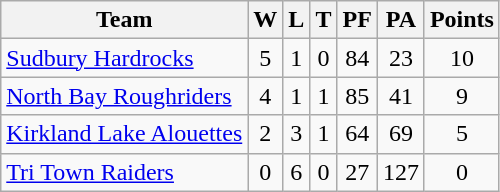<table class="wikitable">
<tr>
<th>Team</th>
<th>W</th>
<th>L</th>
<th>T</th>
<th>PF</th>
<th>PA</th>
<th>Points</th>
</tr>
<tr align="center">
<td align="left"><a href='#'>Sudbury Hardrocks</a></td>
<td>5</td>
<td>1</td>
<td>0</td>
<td>84</td>
<td>23</td>
<td>10</td>
</tr>
<tr align="center">
<td align="left"><a href='#'>North Bay Roughriders</a></td>
<td>4</td>
<td>1</td>
<td>1</td>
<td>85</td>
<td>41</td>
<td>9</td>
</tr>
<tr align="center">
<td align="left"><a href='#'>Kirkland Lake Alouettes</a></td>
<td>2</td>
<td>3</td>
<td>1</td>
<td>64</td>
<td>69</td>
<td>5</td>
</tr>
<tr align="center">
<td align="left"><a href='#'>Tri Town Raiders</a></td>
<td>0</td>
<td>6</td>
<td>0</td>
<td>27</td>
<td>127</td>
<td>0</td>
</tr>
</table>
